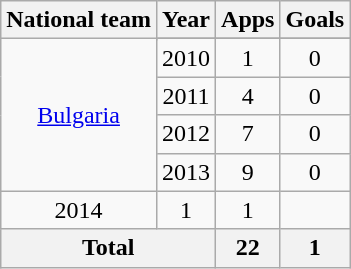<table class="wikitable" style="text-align:center">
<tr>
<th>National team</th>
<th>Year</th>
<th>Apps</th>
<th>Goals</th>
</tr>
<tr>
<td rowspan=6><a href='#'>Bulgaria</a></td>
</tr>
<tr>
</tr>
<tr>
<td>2010</td>
<td>1</td>
<td>0</td>
</tr>
<tr>
<td>2011</td>
<td>4</td>
<td>0</td>
</tr>
<tr>
<td>2012</td>
<td>7</td>
<td>0</td>
</tr>
<tr>
<td>2013</td>
<td>9</td>
<td>0</td>
</tr>
<tr>
<td>2014</td>
<td>1</td>
<td>1</td>
</tr>
<tr>
<th colspan="2">Total</th>
<th>22</th>
<th>1</th>
</tr>
</table>
